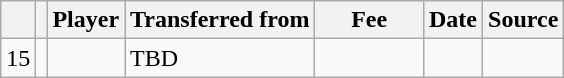<table class="wikitable plainrowheaders sortable">
<tr>
<th></th>
<th></th>
<th scope=col>Player</th>
<th>Transferred from</th>
<th !scope=col; style="width: 65px;">Fee</th>
<th scope=col>Date</th>
<th scope=col>Source</th>
</tr>
<tr>
<td align=center>15</td>
<td align=center></td>
<td></td>
<td>TBD</td>
<td></td>
<td></td>
<td></td>
</tr>
</table>
